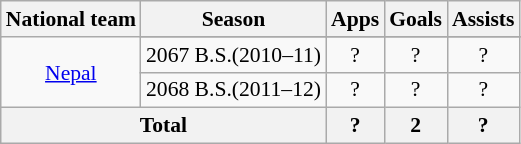<table class="wikitable" style="font-size:90%; text-align:center;">
<tr>
<th>National team</th>
<th>Season</th>
<th>Apps</th>
<th>Goals</th>
<th>Assists</th>
</tr>
<tr>
<td rowspan=3><a href='#'>Nepal</a></td>
</tr>
<tr>
<td>2067 B.S.(2010–11)</td>
<td>?</td>
<td>?</td>
<td>?</td>
</tr>
<tr>
<td>2068 B.S.(2011–12)</td>
<td>?</td>
<td>?</td>
<td>?</td>
</tr>
<tr B.s(2012–13)>
<th colspan=2>Total</th>
<th>?</th>
<th>2</th>
<th>?</th>
</tr>
</table>
